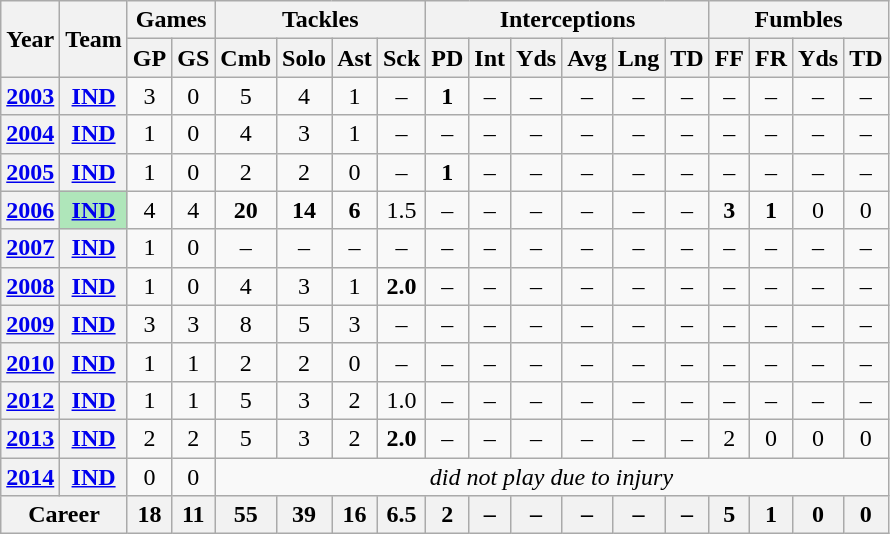<table class= "wikitable" style="text-align:center;">
<tr>
<th rowspan="2">Year</th>
<th rowspan="2">Team</th>
<th colspan="2">Games</th>
<th colspan="4">Tackles</th>
<th colspan="6">Interceptions</th>
<th colspan="4">Fumbles</th>
</tr>
<tr>
<th>GP</th>
<th>GS</th>
<th>Cmb</th>
<th>Solo</th>
<th>Ast</th>
<th>Sck</th>
<th>PD</th>
<th>Int</th>
<th>Yds</th>
<th>Avg</th>
<th>Lng</th>
<th>TD</th>
<th>FF</th>
<th>FR</th>
<th>Yds</th>
<th>TD</th>
</tr>
<tr>
<th><a href='#'>2003</a></th>
<th><a href='#'>IND</a></th>
<td>3</td>
<td>0</td>
<td>5</td>
<td>4</td>
<td>1</td>
<td>–</td>
<td><strong>1</strong></td>
<td>–</td>
<td>–</td>
<td>–</td>
<td>–</td>
<td>–</td>
<td>–</td>
<td>–</td>
<td>–</td>
<td>–</td>
</tr>
<tr>
<th><a href='#'>2004</a></th>
<th><a href='#'>IND</a></th>
<td>1</td>
<td>0</td>
<td>4</td>
<td>3</td>
<td>1</td>
<td>–</td>
<td>–</td>
<td>–</td>
<td>–</td>
<td>–</td>
<td>–</td>
<td>–</td>
<td>–</td>
<td>–</td>
<td>–</td>
<td>–</td>
</tr>
<tr>
<th><a href='#'>2005</a></th>
<th><a href='#'>IND</a></th>
<td>1</td>
<td>0</td>
<td>2</td>
<td>2</td>
<td>0</td>
<td>–</td>
<td><strong>1</strong></td>
<td>–</td>
<td>–</td>
<td>–</td>
<td>–</td>
<td>–</td>
<td>–</td>
<td>–</td>
<td>–</td>
<td>–</td>
</tr>
<tr>
<th><a href='#'>2006</a></th>
<th style="background:#afe6ba;"><a href='#'>IND</a></th>
<td>4</td>
<td>4</td>
<td><strong>20</strong></td>
<td><strong>14</strong></td>
<td><strong>6</strong></td>
<td>1.5</td>
<td>–</td>
<td>–</td>
<td>–</td>
<td>–</td>
<td>–</td>
<td>–</td>
<td><strong>3</strong></td>
<td><strong>1</strong></td>
<td>0</td>
<td>0</td>
</tr>
<tr>
<th><a href='#'>2007</a></th>
<th><a href='#'>IND</a></th>
<td>1</td>
<td>0</td>
<td>–</td>
<td>–</td>
<td>–</td>
<td>–</td>
<td>–</td>
<td>–</td>
<td>–</td>
<td>–</td>
<td>–</td>
<td>–</td>
<td>–</td>
<td>–</td>
<td>–</td>
<td>–</td>
</tr>
<tr>
<th><a href='#'>2008</a></th>
<th><a href='#'>IND</a></th>
<td>1</td>
<td>0</td>
<td>4</td>
<td>3</td>
<td>1</td>
<td><strong>2.0</strong></td>
<td>–</td>
<td>–</td>
<td>–</td>
<td>–</td>
<td>–</td>
<td>–</td>
<td>–</td>
<td>–</td>
<td>–</td>
<td>–</td>
</tr>
<tr>
<th><a href='#'>2009</a></th>
<th><a href='#'>IND</a></th>
<td>3</td>
<td>3</td>
<td>8</td>
<td>5</td>
<td>3</td>
<td>–</td>
<td>–</td>
<td>–</td>
<td>–</td>
<td>–</td>
<td>–</td>
<td>–</td>
<td>–</td>
<td>–</td>
<td>–</td>
<td>–</td>
</tr>
<tr>
<th><a href='#'>2010</a></th>
<th><a href='#'>IND</a></th>
<td>1</td>
<td>1</td>
<td>2</td>
<td>2</td>
<td>0</td>
<td>–</td>
<td>–</td>
<td>–</td>
<td>–</td>
<td>–</td>
<td>–</td>
<td>–</td>
<td>–</td>
<td>–</td>
<td>–</td>
<td>–</td>
</tr>
<tr>
<th><a href='#'>2012</a></th>
<th><a href='#'>IND</a></th>
<td>1</td>
<td>1</td>
<td>5</td>
<td>3</td>
<td>2</td>
<td>1.0</td>
<td>–</td>
<td>–</td>
<td>–</td>
<td>–</td>
<td>–</td>
<td>–</td>
<td>–</td>
<td>–</td>
<td>–</td>
<td>–</td>
</tr>
<tr>
<th><a href='#'>2013</a></th>
<th><a href='#'>IND</a></th>
<td>2</td>
<td>2</td>
<td>5</td>
<td>3</td>
<td>2</td>
<td><strong>2.0</strong></td>
<td>–</td>
<td>–</td>
<td>–</td>
<td>–</td>
<td>–</td>
<td>–</td>
<td>2</td>
<td>0</td>
<td>0</td>
<td>0</td>
</tr>
<tr>
<th><a href='#'>2014</a></th>
<th><a href='#'>IND</a></th>
<td>0</td>
<td>0</td>
<td colspan="14"><em>did not play due to injury</em></td>
</tr>
<tr>
<th colspan="2">Career</th>
<th>18</th>
<th>11</th>
<th>55</th>
<th>39</th>
<th>16</th>
<th>6.5</th>
<th>2</th>
<th>–</th>
<th>–</th>
<th>–</th>
<th>–</th>
<th>–</th>
<th>5</th>
<th>1</th>
<th>0</th>
<th>0</th>
</tr>
</table>
